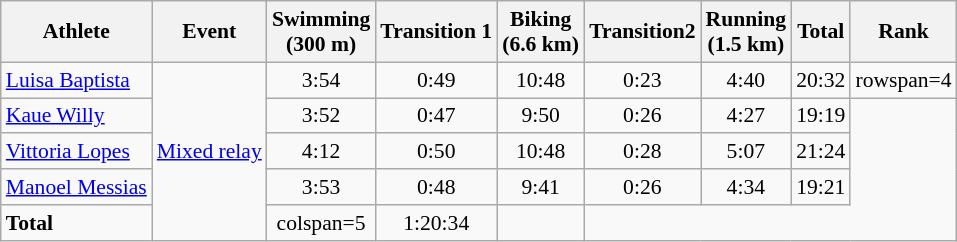<table class=wikitable style=font-size:90%;text-align:center>
<tr>
<th>Athlete</th>
<th>Event</th>
<th>Swimming<br><span>(300 m)</span></th>
<th>Transition 1</th>
<th>Biking<br><span>(6.6 km)</span></th>
<th>Transition2</th>
<th>Running<br><span>(1.5 km)</span></th>
<th>Total</th>
<th>Rank</th>
</tr>
<tr>
<td align=left><a href='#'>Luisa Baptista</a></td>
<td align=left rowspan=5><a href='#'>Mixed relay</a></td>
<td>3:54</td>
<td>0:49</td>
<td>10:48</td>
<td>0:23</td>
<td>4:40</td>
<td>20:32</td>
<td>rowspan=4 </td>
</tr>
<tr>
<td align=left><a href='#'>Kaue Willy</a></td>
<td>3:52</td>
<td>0:47</td>
<td>9:50</td>
<td>0:26</td>
<td>4:27</td>
<td>19:19</td>
</tr>
<tr>
<td align=left><a href='#'>Vittoria Lopes</a></td>
<td>4:12</td>
<td>0:50</td>
<td>10:48</td>
<td>0:28</td>
<td>5:07</td>
<td>21:24</td>
</tr>
<tr>
<td align=left><a href='#'>Manoel Messias</a></td>
<td>3:53</td>
<td>0:48</td>
<td>9:41</td>
<td>0:26</td>
<td>4:34</td>
<td>19:21</td>
</tr>
<tr>
<td align=left><strong>Total</strong></td>
<td>colspan=5 </td>
<td>1:20:34</td>
<td></td>
</tr>
</table>
